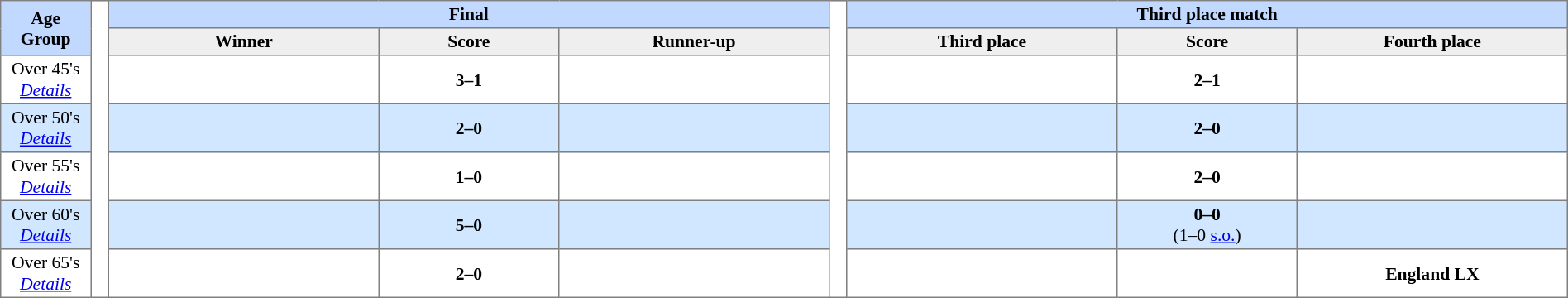<table border=1 style="border-collapse:collapse; font-size:90%; text-align:center" cellpadding=2 cellspacing=0>
<tr bgcolor=#C1D8FF>
<th rowspan=2 width=5%>Age Group</th>
<th width=1% rowspan=17 bgcolor=ffffff></th>
<th colspan=3>Final</th>
<th width=1% rowspan=17 bgcolor=ffffff></th>
<th colspan=3>Third place match</th>
</tr>
<tr bgcolor=#EFEFEF>
<th width=15%>Winner</th>
<th width=10%>Score</th>
<th width=15%>Runner-up</th>
<th width=15%>Third place</th>
<th width=10%>Score</th>
<th width=15%>Fourth place</th>
</tr>
<tr>
<td>Over 45's<br><em><a href='#'>Details</a></em></td>
<td><strong></strong></td>
<td><strong>3–1</strong></td>
<td><strong></strong></td>
<td><strong></strong></td>
<td><strong>2–1</strong></td>
<td><strong></strong></td>
</tr>
<tr bgcolor=#D0E7FF>
<td>Over 50's<br><em><a href='#'>Details</a></em></td>
<td><strong></strong></td>
<td><strong>2–0</strong></td>
<td><strong></strong></td>
<td><strong></strong></td>
<td><strong>2–0</strong></td>
<td><strong></strong></td>
</tr>
<tr>
<td>Over 55's<br><em><a href='#'>Details</a></em></td>
<td><strong></strong></td>
<td><strong>1–0</strong></td>
<td><strong></strong></td>
<td><strong></strong></td>
<td><strong>2–0</strong></td>
<td><strong></strong></td>
</tr>
<tr bgcolor=#D0E7FF>
<td>Over 60's<br><em><a href='#'>Details</a></em></td>
<td><strong></strong></td>
<td><strong>5–0</strong></td>
<td><strong></strong></td>
<td><strong></strong></td>
<td><strong>0–0</strong><br>(1–0 <a href='#'>s.o.</a>)</td>
<td><strong></strong></td>
</tr>
<tr>
<td>Over 65's<br><em><a href='#'>Details</a></em></td>
<td><strong></strong></td>
<td><strong>2–0</strong></td>
<td><strong></strong></td>
<td><strong></strong></td>
<td></td>
<td><strong>England LX</strong></td>
</tr>
</table>
